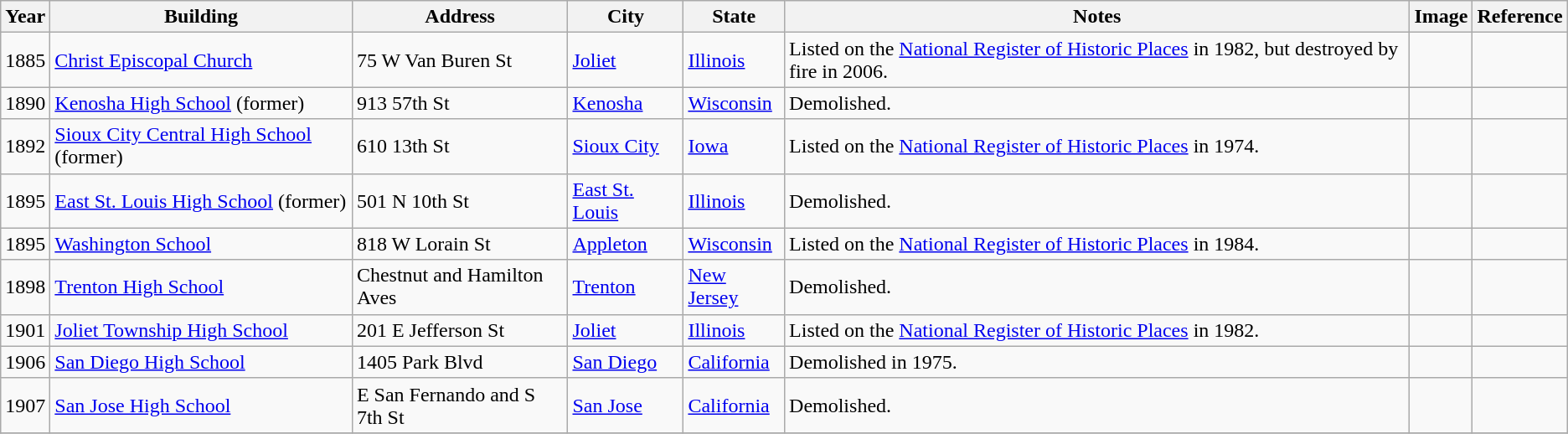<table class="wikitable sortable">
<tr>
<th>Year</th>
<th>Building</th>
<th>Address</th>
<th>City</th>
<th>State</th>
<th>Notes</th>
<th>Image</th>
<th>Reference</th>
</tr>
<tr>
<td>1885</td>
<td><a href='#'>Christ Episcopal Church</a></td>
<td>75 W Van Buren St</td>
<td><a href='#'>Joliet</a></td>
<td><a href='#'>Illinois</a></td>
<td>Listed on the <a href='#'>National Register of Historic Places</a> in 1982, but destroyed by fire in 2006.</td>
<td></td>
<td></td>
</tr>
<tr>
<td>1890</td>
<td><a href='#'>Kenosha High School</a> (former)</td>
<td>913 57th St</td>
<td><a href='#'>Kenosha</a></td>
<td><a href='#'>Wisconsin</a></td>
<td>Demolished.</td>
<td></td>
<td></td>
</tr>
<tr>
<td>1892</td>
<td><a href='#'>Sioux City Central High School</a> (former)</td>
<td>610 13th St</td>
<td><a href='#'>Sioux City</a></td>
<td><a href='#'>Iowa</a></td>
<td>Listed on the <a href='#'>National Register of Historic Places</a> in 1974.</td>
<td></td>
<td></td>
</tr>
<tr>
<td>1895</td>
<td><a href='#'>East St. Louis High School</a> (former)</td>
<td>501 N 10th St</td>
<td><a href='#'>East St. Louis</a></td>
<td><a href='#'>Illinois</a></td>
<td>Demolished.</td>
<td></td>
<td></td>
</tr>
<tr>
<td>1895</td>
<td><a href='#'>Washington School</a></td>
<td>818 W Lorain St</td>
<td><a href='#'>Appleton</a></td>
<td><a href='#'>Wisconsin</a></td>
<td>Listed on the <a href='#'>National Register of Historic Places</a> in 1984.</td>
<td></td>
<td></td>
</tr>
<tr>
<td>1898</td>
<td><a href='#'>Trenton High School</a></td>
<td>Chestnut and Hamilton Aves</td>
<td><a href='#'>Trenton</a></td>
<td><a href='#'>New Jersey</a></td>
<td>Demolished.</td>
<td></td>
<td></td>
</tr>
<tr>
<td>1901</td>
<td><a href='#'>Joliet Township High School</a></td>
<td>201 E Jefferson St</td>
<td><a href='#'>Joliet</a></td>
<td><a href='#'>Illinois</a></td>
<td>Listed on the <a href='#'>National Register of Historic Places</a> in 1982.</td>
<td></td>
<td></td>
</tr>
<tr>
<td>1906</td>
<td><a href='#'>San Diego High School</a></td>
<td>1405 Park Blvd</td>
<td><a href='#'>San Diego</a></td>
<td><a href='#'>California</a></td>
<td>Demolished in 1975.</td>
<td></td>
<td></td>
</tr>
<tr>
<td>1907</td>
<td><a href='#'>San Jose High School</a></td>
<td>E San Fernando and S 7th St</td>
<td><a href='#'>San Jose</a></td>
<td><a href='#'>California</a></td>
<td>Demolished.</td>
<td></td>
<td></td>
</tr>
<tr>
</tr>
</table>
